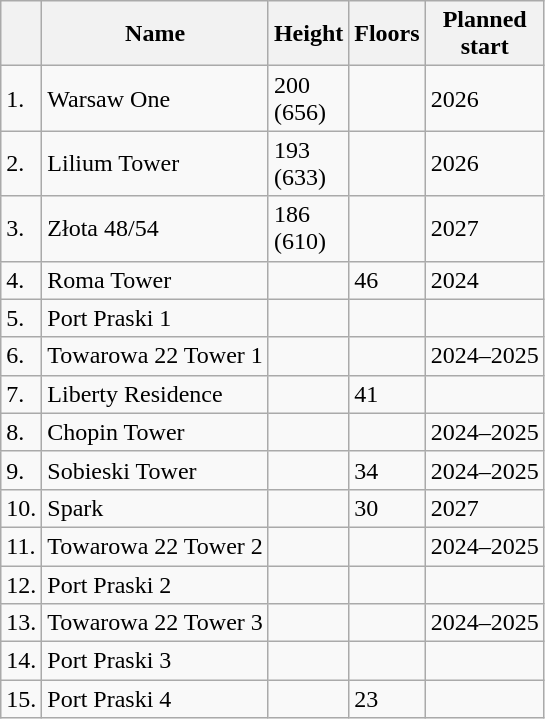<table class="wikitable sortable">
<tr>
<th></th>
<th>Name</th>
<th>Height<br></th>
<th>Floors</th>
<th>Planned<br>start</th>
</tr>
<tr>
<td>1.</td>
<td>Warsaw One</td>
<td>200<br>(656)</td>
<td></td>
<td>2026</td>
</tr>
<tr>
<td>2.</td>
<td>Lilium Tower</td>
<td>193<br>(633)</td>
<td></td>
<td>2026</td>
</tr>
<tr>
<td>3.</td>
<td>Złota 48/54</td>
<td>186<br>(610)</td>
<td></td>
<td>2027</td>
</tr>
<tr>
<td>4.</td>
<td>Roma Tower</td>
<td></td>
<td>46</td>
<td>2024</td>
</tr>
<tr>
<td>5.</td>
<td>Port Praski 1</td>
<td></td>
<td></td>
<td></td>
</tr>
<tr>
<td>6.</td>
<td align="left">Towarowa 22 Tower 1</td>
<td></td>
<td></td>
<td>2024–2025</td>
</tr>
<tr>
<td>7.</td>
<td>Liberty Residence</td>
<td></td>
<td>41</td>
<td></td>
</tr>
<tr>
<td>8.</td>
<td>Chopin Tower</td>
<td></td>
<td></td>
<td>2024–2025</td>
</tr>
<tr>
<td>9.</td>
<td>Sobieski Tower</td>
<td></td>
<td>34</td>
<td>2024–2025</td>
</tr>
<tr>
<td>10.</td>
<td>Spark</td>
<td></td>
<td>30</td>
<td>2027</td>
</tr>
<tr>
<td>11.</td>
<td align="left">Towarowa 22 Tower 2</td>
<td></td>
<td></td>
<td>2024–2025</td>
</tr>
<tr>
<td>12.</td>
<td>Port Praski 2</td>
<td></td>
<td></td>
<td></td>
</tr>
<tr>
<td>13.</td>
<td align="left">Towarowa 22 Tower 3</td>
<td></td>
<td></td>
<td>2024–2025</td>
</tr>
<tr>
<td>14.</td>
<td>Port Praski 3</td>
<td></td>
<td></td>
<td></td>
</tr>
<tr>
<td>15.</td>
<td>Port Praski 4</td>
<td></td>
<td>23</td>
<td></td>
</tr>
</table>
